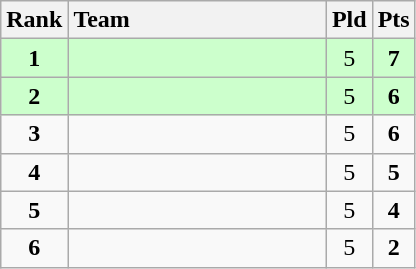<table class="wikitable" style="text-align:center">
<tr>
<th width="30">Rank</th>
<th width="165" style="text-align:left">Team</th>
<th width="20">Pld</th>
<th width="20">Pts</th>
</tr>
<tr bgcolor="#ccffcc">
<td><strong>1</strong></td>
<td align="left"></td>
<td>5</td>
<td><strong>7</strong></td>
</tr>
<tr bgcolor="#ccffcc">
<td><strong>2</strong></td>
<td align="left"></td>
<td>5</td>
<td><strong>6</strong></td>
</tr>
<tr>
<td><strong>3</strong></td>
<td align="left"></td>
<td>5</td>
<td><strong>6</strong></td>
</tr>
<tr>
<td><strong>4</strong></td>
<td align="left"></td>
<td>5</td>
<td><strong>5</strong></td>
</tr>
<tr>
<td><strong>5</strong></td>
<td align="left"></td>
<td>5</td>
<td><strong>4</strong></td>
</tr>
<tr>
<td><strong>6</strong></td>
<td align="left"></td>
<td>5</td>
<td><strong>2</strong></td>
</tr>
</table>
